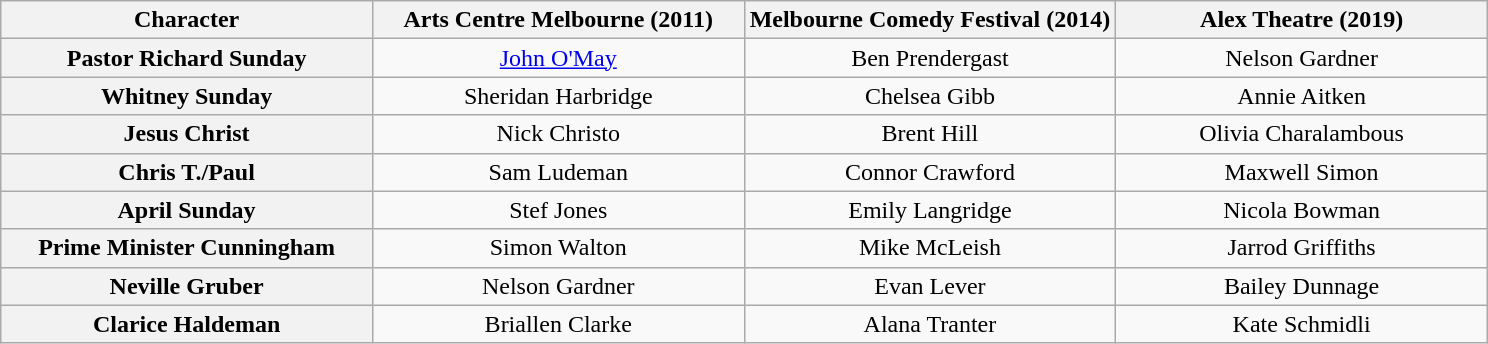<table class="wikitable" style="width:1000; text-align:center;">
<tr>
<th width="25%">Character</th>
<th width="25%">Arts Centre Melbourne (2011)</th>
<th width="25%">Melbourne Comedy Festival (2014)</th>
<th width="25%">Alex Theatre (2019)</th>
</tr>
<tr>
<th>Pastor Richard Sunday</th>
<td align="center"><a href='#'>John O'May</a></td>
<td align="center">Ben Prendergast</td>
<td align="center">Nelson Gardner</td>
</tr>
<tr>
<th>Whitney Sunday</th>
<td>Sheridan Harbridge</td>
<td>Chelsea Gibb</td>
<td>Annie Aitken</td>
</tr>
<tr>
<th>Jesus Christ</th>
<td>Nick Christo</td>
<td>Brent Hill</td>
<td>Olivia Charalambous</td>
</tr>
<tr>
<th>Chris T./Paul</th>
<td>Sam Ludeman</td>
<td>Connor Crawford</td>
<td>Maxwell Simon</td>
</tr>
<tr>
<th>April Sunday</th>
<td>Stef Jones</td>
<td>Emily Langridge</td>
<td>Nicola Bowman</td>
</tr>
<tr>
<th>Prime Minister Cunningham</th>
<td>Simon Walton</td>
<td>Mike McLeish</td>
<td>Jarrod Griffiths</td>
</tr>
<tr>
<th>Neville Gruber</th>
<td>Nelson Gardner</td>
<td>Evan Lever</td>
<td>Bailey Dunnage</td>
</tr>
<tr>
<th>Clarice Haldeman</th>
<td>Briallen Clarke</td>
<td>Alana Tranter</td>
<td>Kate Schmidli</td>
</tr>
</table>
